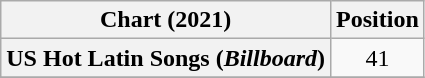<table class="wikitable sortable plainrowheaders" style="text-align:center">
<tr>
<th scope="col">Chart (2021)</th>
<th scope="col">Position</th>
</tr>
<tr>
<th scope="row">US Hot Latin Songs (<em>Billboard</em>)</th>
<td>41</td>
</tr>
<tr>
</tr>
</table>
